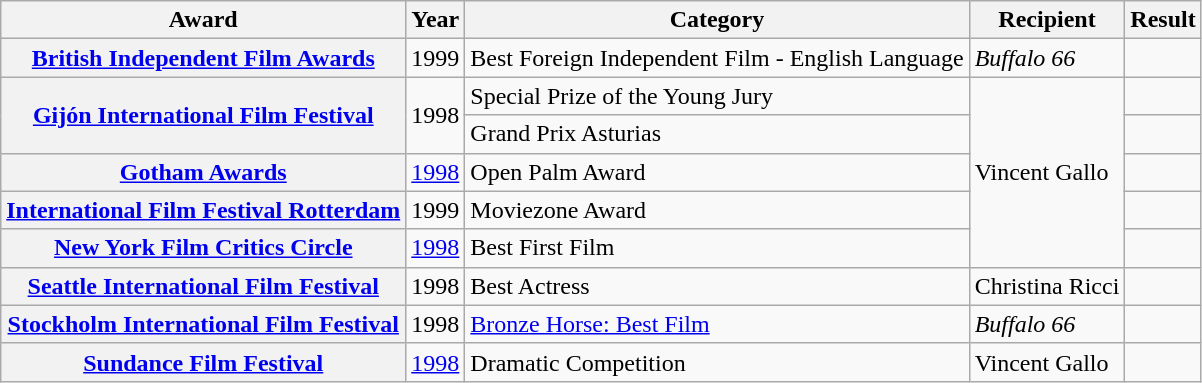<table class="wikitable plainrowheaders">
<tr>
<th scope="col">Award</th>
<th scope="col">Year</th>
<th scope="col">Category</th>
<th scope="col">Recipient</th>
<th scope="col">Result</th>
</tr>
<tr>
<th scope="row"><a href='#'>British Independent Film Awards</a></th>
<td>1999</td>
<td>Best Foreign Independent Film - English Language</td>
<td><em>Buffalo 66</em></td>
<td></td>
</tr>
<tr>
<th scope="row" rowspan="2"><a href='#'>Gijón International Film Festival</a></th>
<td rowspan="2">1998</td>
<td>Special Prize of the Young Jury</td>
<td rowspan="5">Vincent Gallo</td>
<td></td>
</tr>
<tr>
<td>Grand Prix Asturias</td>
<td></td>
</tr>
<tr>
<th scope="row"><a href='#'>Gotham Awards</a></th>
<td><a href='#'>1998</a></td>
<td>Open Palm Award</td>
<td></td>
</tr>
<tr>
<th scope="row"><a href='#'>International Film Festival Rotterdam</a></th>
<td>1999</td>
<td>Moviezone Award</td>
<td></td>
</tr>
<tr>
<th scope="row"><a href='#'>New York Film Critics Circle</a></th>
<td><a href='#'>1998</a></td>
<td>Best First Film</td>
<td></td>
</tr>
<tr>
<th scope="row"><a href='#'>Seattle International Film Festival</a></th>
<td>1998</td>
<td>Best Actress</td>
<td>Christina Ricci</td>
<td></td>
</tr>
<tr>
<th scope="row"><a href='#'>Stockholm International Film Festival</a></th>
<td>1998</td>
<td><a href='#'>Bronze Horse: Best Film</a></td>
<td><em>Buffalo 66</em></td>
<td></td>
</tr>
<tr>
<th scope="row"><a href='#'>Sundance Film Festival</a></th>
<td><a href='#'>1998</a></td>
<td>Dramatic Competition</td>
<td>Vincent Gallo</td>
<td></td>
</tr>
</table>
